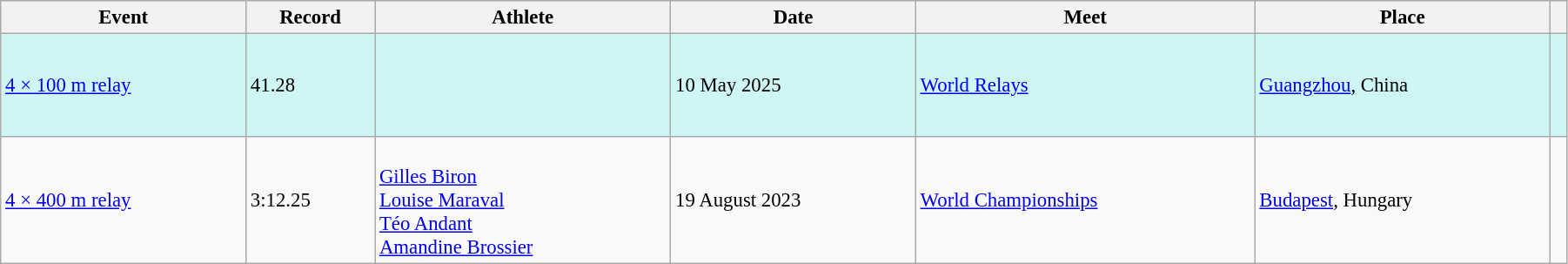<table class="wikitable" style="font-size: 95%; width: 95%;">
<tr>
<th>Event</th>
<th>Record</th>
<th>Athlete</th>
<th>Date</th>
<th>Meet</th>
<th>Place</th>
<th></th>
</tr>
<tr style="background:#CEF6F5;">
<td><a href='#'>4 × 100 m relay</a></td>
<td>41.28</td>
<td><br><br><br><br></td>
<td>10 May 2025</td>
<td><a href='#'>World Relays</a></td>
<td><a href='#'>Guangzhou</a>, China</td>
<td></td>
</tr>
<tr>
<td><a href='#'>4 × 400 m relay</a></td>
<td>3:12.25</td>
<td><br><a href='#'>Gilles Biron</a><br><a href='#'>Louise Maraval</a><br><a href='#'>Téo Andant</a><br><a href='#'>Amandine Brossier</a></td>
<td>19 August 2023</td>
<td><a href='#'>World Championships</a></td>
<td><a href='#'>Budapest</a>, Hungary</td>
<td></td>
</tr>
</table>
